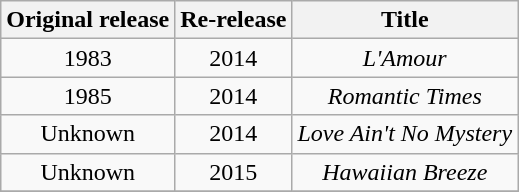<table class="wikitable" style=text-align:center;>
<tr>
<th>Original release</th>
<th>Re-release</th>
<th>Title</th>
</tr>
<tr>
<td>1983</td>
<td>2014</td>
<td><em>L'Amour</em></td>
</tr>
<tr>
<td>1985</td>
<td>2014</td>
<td><em>Romantic Times</em></td>
</tr>
<tr>
<td>Unknown</td>
<td>2014</td>
<td><em>Love Ain't No Mystery</em></td>
</tr>
<tr>
<td>Unknown</td>
<td>2015</td>
<td><em>Hawaiian Breeze</em></td>
</tr>
<tr>
</tr>
</table>
